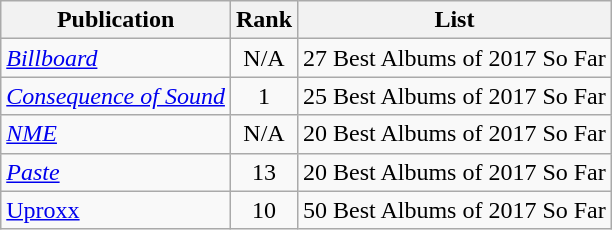<table class="wikitable plainrowheaders sortable">
<tr>
<th>Publication</th>
<th data-sort-type="number">Rank</th>
<th scope="col" class="unsortable">List</th>
</tr>
<tr Ad>
<td><em><a href='#'>Billboard</a></em></td>
<td align=center>N/A</td>
<td>27 Best Albums of 2017 So Far</td>
</tr>
<tr Ad>
<td><em><a href='#'>Consequence of Sound</a></em></td>
<td align=center>1</td>
<td>25 Best Albums of 2017 So Far</td>
</tr>
<tr Ad>
<td><em><a href='#'>NME</a></em></td>
<td align=center>N/A</td>
<td>20 Best Albums of 2017 So Far</td>
</tr>
<tr Ad>
<td><em><a href='#'>Paste</a></em></td>
<td align=center>13</td>
<td>20 Best Albums of 2017 So Far</td>
</tr>
<tr Ad>
<td><a href='#'>Uproxx</a></td>
<td align=center>10</td>
<td>50 Best Albums of 2017 So Far</td>
</tr>
</table>
